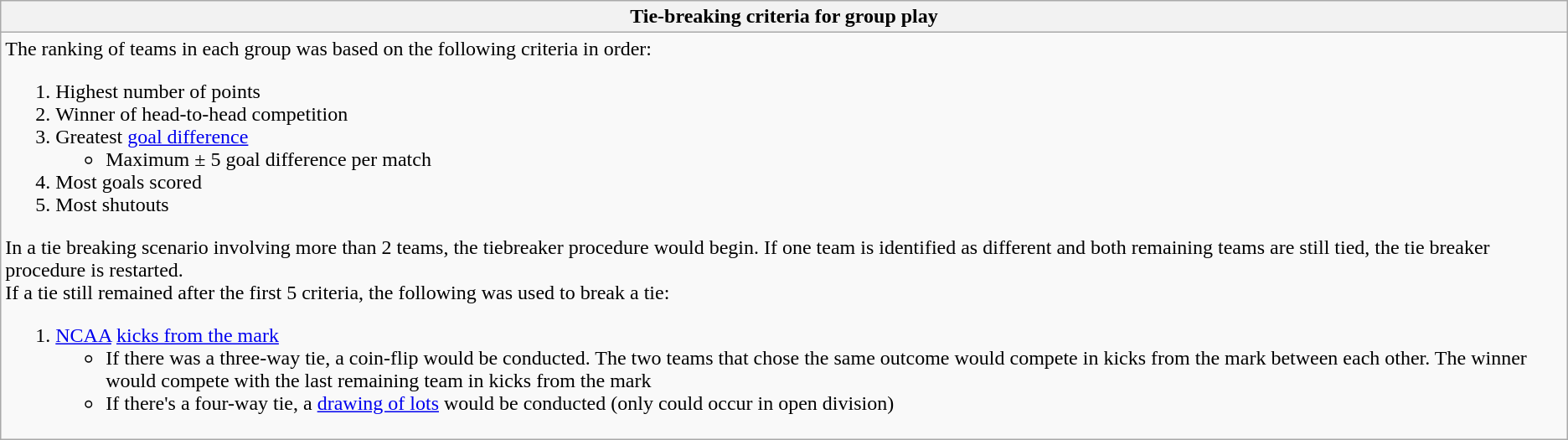<table class="wikitable mw-collapsible mw-collapsed">
<tr>
<th>Tie-breaking criteria for group play</th>
</tr>
<tr>
<td>The ranking of teams in each group was based on the following criteria in order:<br><ol><li>Highest number of points</li><li>Winner of head-to-head competition</li><li>Greatest <a href='#'>goal difference</a><ul><li>Maximum ± 5 goal difference per match</li></ul></li><li>Most goals scored</li><li>Most shutouts</li></ol>In a tie breaking scenario involving more than 2 teams, the tiebreaker procedure would begin. If one team is identified as different and both remaining teams are still tied, the tie breaker procedure is restarted.<br>If a tie still remained after the first 5 criteria, the following was used to break a tie:<ol><li><a href='#'>NCAA</a> <a href='#'>kicks from the mark</a><ul><li>If there was a three-way tie, a coin-flip would be conducted. The two teams that chose the same outcome would compete in kicks from the mark between each other. The winner would compete with the last remaining team in kicks from the mark</li><li>If there's a four-way tie, a <a href='#'>drawing of lots</a> would be conducted (only could occur in open division)</li></ul></li></ol></td>
</tr>
</table>
